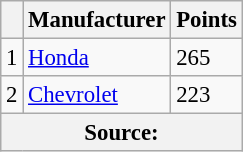<table class="wikitable" style="font-size: 95%;">
<tr>
<th scope="col"></th>
<th scope="col">Manufacturer</th>
<th scope="col">Points</th>
</tr>
<tr>
<td align="center">1</td>
<td><a href='#'>Honda</a></td>
<td>265</td>
</tr>
<tr>
<td align="center">2</td>
<td><a href='#'>Chevrolet</a></td>
<td>223</td>
</tr>
<tr>
<th colspan=4>Source: </th>
</tr>
</table>
